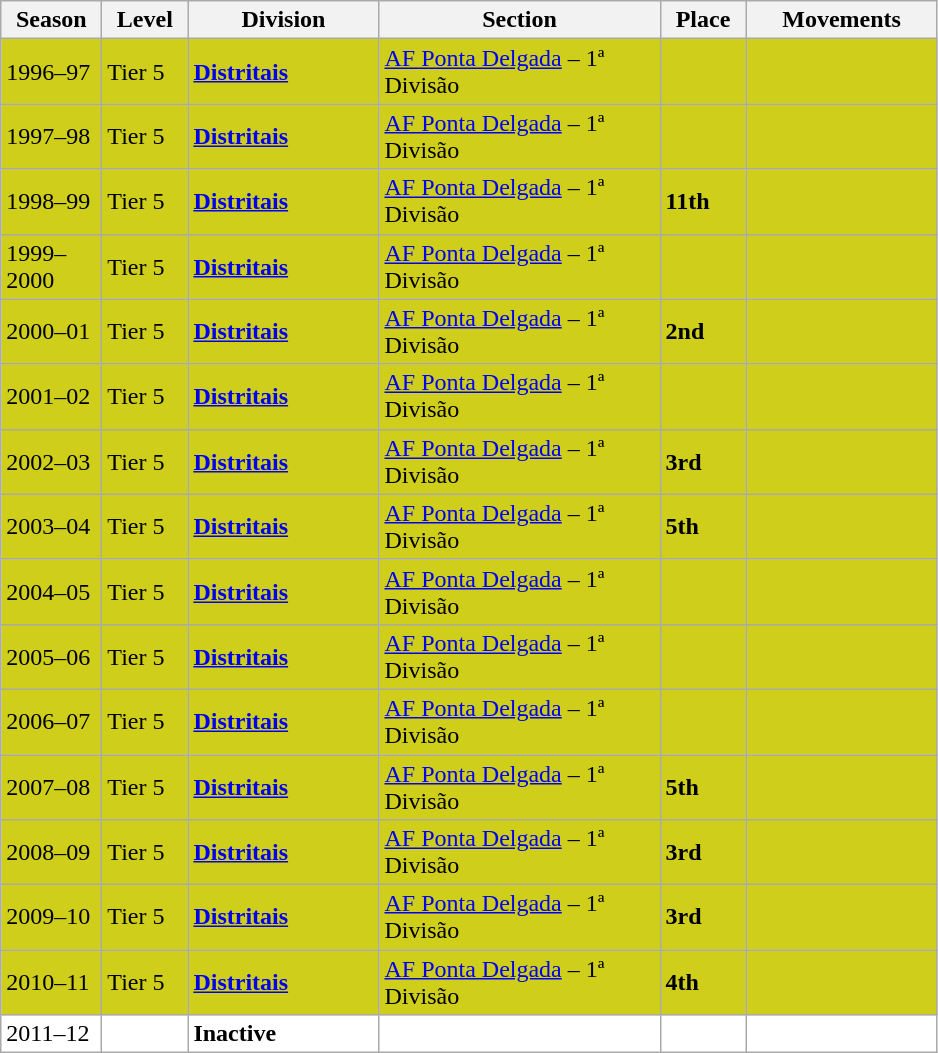<table class="wikitable" style="text-align: left;">
<tr>
<th style="width: 60px;"><strong>Season</strong></th>
<th style="width: 50px;"><strong>Level</strong></th>
<th style="width: 120px;"><strong>Division</strong></th>
<th style="width: 180px;"><strong>Section</strong></th>
<th style="width: 50px;"><strong>Place</strong></th>
<th style="width: 120px;"><strong>Movements</strong></th>
</tr>
<tr>
<td style="background:#CECE1B;">1996–97</td>
<td style="background:#CECE1B;">Tier 5</td>
<td style="background:#CECE1B;"><strong><a href='#'>Distritais</a></strong></td>
<td style="background:#CECE1B;"><a href='#'>AF Ponta Delgada</a> – 1ª Divisão</td>
<td style="background:#CECE1B;"></td>
<td style="background:#CECE1B;"></td>
</tr>
<tr>
<td style="background:#CECE1B;">1997–98</td>
<td style="background:#CECE1B;">Tier 5</td>
<td style="background:#CECE1B;"><strong><a href='#'>Distritais</a></strong></td>
<td style="background:#CECE1B;"><a href='#'>AF Ponta Delgada</a> – 1ª Divisão</td>
<td style="background:#CECE1B;"></td>
<td style="background:#CECE1B;"></td>
</tr>
<tr>
<td style="background:#CECE1B;">1998–99</td>
<td style="background:#CECE1B;">Tier 5</td>
<td style="background:#CECE1B;"><strong><a href='#'>Distritais</a></strong></td>
<td style="background:#CECE1B;"><a href='#'>AF Ponta Delgada</a> – 1ª Divisão</td>
<td style="background:#CECE1B;"><strong>11th</strong></td>
<td style="background:#CECE1B;"></td>
</tr>
<tr>
<td style="background:#CECE1B;">1999–2000</td>
<td style="background:#CECE1B;">Tier 5</td>
<td style="background:#CECE1B;"><strong><a href='#'>Distritais</a></strong></td>
<td style="background:#CECE1B;"><a href='#'>AF Ponta Delgada</a> – 1ª Divisão</td>
<td style="background:#CECE1B;"></td>
<td style="background:#CECE1B;"></td>
</tr>
<tr>
<td style="background:#CECE1B;">2000–01</td>
<td style="background:#CECE1B;">Tier 5</td>
<td style="background:#CECE1B;"><strong><a href='#'>Distritais</a></strong></td>
<td style="background:#CECE1B;"><a href='#'>AF Ponta Delgada</a> – 1ª Divisão</td>
<td style="background:#CECE1B;"><strong>2nd</strong></td>
<td style="background:#CECE1B;"></td>
</tr>
<tr>
<td style="background:#CECE1B;">2001–02</td>
<td style="background:#CECE1B;">Tier 5</td>
<td style="background:#CECE1B;"><strong><a href='#'>Distritais</a></strong></td>
<td style="background:#CECE1B;"><a href='#'>AF Ponta Delgada</a> – 1ª Divisão</td>
<td style="background:#CECE1B;"></td>
<td style="background:#CECE1B;"></td>
</tr>
<tr>
<td style="background:#CECE1B;">2002–03</td>
<td style="background:#CECE1B;">Tier 5</td>
<td style="background:#CECE1B;"><strong><a href='#'>Distritais</a></strong></td>
<td style="background:#CECE1B;"><a href='#'>AF Ponta Delgada</a> – 1ª Divisão</td>
<td style="background:#CECE1B;"><strong>3rd</strong></td>
<td style="background:#CECE1B;"></td>
</tr>
<tr>
<td style="background:#CECE1B;">2003–04</td>
<td style="background:#CECE1B;">Tier 5</td>
<td style="background:#CECE1B;"><strong><a href='#'>Distritais</a></strong></td>
<td style="background:#CECE1B;"><a href='#'>AF Ponta Delgada</a> – 1ª Divisão</td>
<td style="background:#CECE1B;"><strong>5th</strong></td>
<td style="background:#CECE1B;"></td>
</tr>
<tr>
<td style="background:#CECE1B;">2004–05</td>
<td style="background:#CECE1B;">Tier 5</td>
<td style="background:#CECE1B;"><strong><a href='#'>Distritais</a></strong></td>
<td style="background:#CECE1B;"><a href='#'>AF Ponta Delgada</a> – 1ª Divisão</td>
<td style="background:#CECE1B;"></td>
<td style="background:#CECE1B;"></td>
</tr>
<tr>
<td style="background:#CECE1B;">2005–06</td>
<td style="background:#CECE1B;">Tier 5</td>
<td style="background:#CECE1B;"><strong><a href='#'>Distritais</a></strong></td>
<td style="background:#CECE1B;"><a href='#'>AF Ponta Delgada</a> – 1ª Divisão</td>
<td style="background:#CECE1B;"></td>
<td style="background:#CECE1B;"></td>
</tr>
<tr>
<td style="background:#CECE1B;">2006–07</td>
<td style="background:#CECE1B;">Tier 5</td>
<td style="background:#CECE1B;"><strong><a href='#'>Distritais</a></strong></td>
<td style="background:#CECE1B;"><a href='#'>AF Ponta Delgada</a> – 1ª Divisão</td>
<td style="background:#CECE1B;"></td>
<td style="background:#CECE1B;"></td>
</tr>
<tr>
<td style="background:#CECE1B;">2007–08</td>
<td style="background:#CECE1B;">Tier 5</td>
<td style="background:#CECE1B;"><strong><a href='#'>Distritais</a></strong></td>
<td style="background:#CECE1B;"><a href='#'>AF Ponta Delgada</a> – 1ª Divisão</td>
<td style="background:#CECE1B;"><strong>5th</strong></td>
<td style="background:#CECE1B;"></td>
</tr>
<tr>
<td style="background:#CECE1B;">2008–09</td>
<td style="background:#CECE1B;">Tier 5</td>
<td style="background:#CECE1B;"><strong><a href='#'>Distritais</a></strong></td>
<td style="background:#CECE1B;"><a href='#'>AF Ponta Delgada</a> – 1ª Divisão</td>
<td style="background:#CECE1B;"><strong>3rd</strong></td>
<td style="background:#CECE1B;"></td>
</tr>
<tr>
<td style="background:#CECE1B;">2009–10</td>
<td style="background:#CECE1B;">Tier 5</td>
<td style="background:#CECE1B;"><strong><a href='#'>Distritais</a></strong></td>
<td style="background:#CECE1B;"><a href='#'>AF Ponta Delgada</a> – 1ª Divisão</td>
<td style="background:#CECE1B;"><strong>3rd</strong></td>
<td style="background:#CECE1B;"></td>
</tr>
<tr>
<td style="background:#CECE1B;">2010–11</td>
<td style="background:#CECE1B;">Tier 5</td>
<td style="background:#CECE1B;"><strong><a href='#'>Distritais</a></strong></td>
<td style="background:#CECE1B;"><a href='#'>AF Ponta Delgada</a> – 1ª Divisão</td>
<td style="background:#CECE1B;"><strong>4th</strong></td>
<td style="background:#CECE1B;"></td>
</tr>
<tr>
<td style="background:#FFFFFF;">2011–12</td>
<td style="background:#FFFFFF;"></td>
<td style="background:#FFFFFF;"><strong>Inactive</strong></td>
<td style="background:#FFFFFF;"></td>
<td style="background:#FFFFFF;"></td>
<td style="background:#FFFFFF;"></td>
</tr>
</table>
